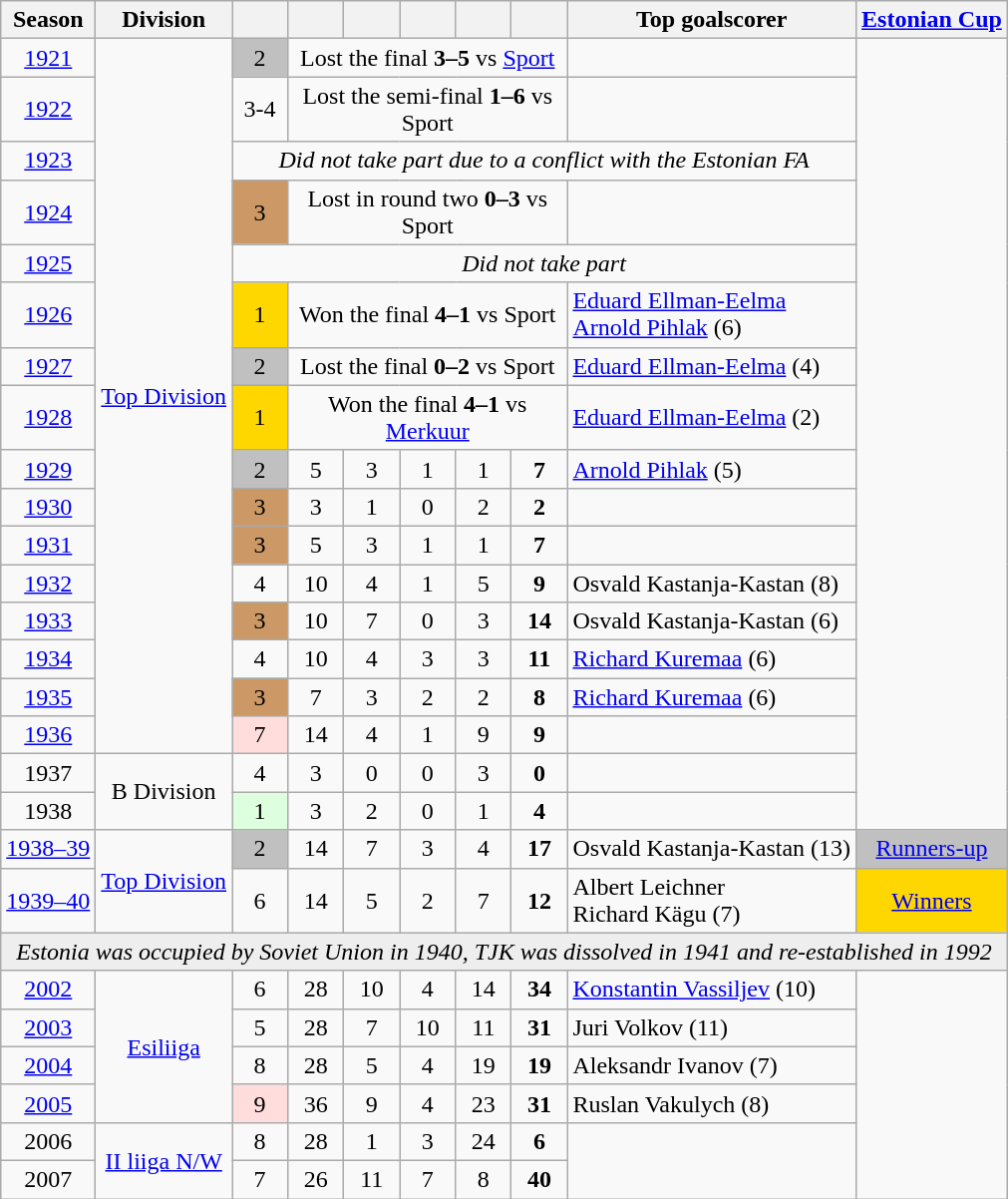<table class="wikitable">
<tr>
<th>Season</th>
<th>Division</th>
<th width=30px></th>
<th width=30px></th>
<th width=30px></th>
<th width=30px></th>
<th width=30px></th>
<th width=30px></th>
<th>Top goalscorer</th>
<th><a href='#'>Estonian Cup</a></th>
</tr>
<tr align=center>
<td><a href='#'>1921</a></td>
<td rowspan="16"><a href='#'>Top Division</a></td>
<td bgcolor="silver">2</td>
<td colspan="5">Lost the final <strong>3–5</strong> vs <a href='#'>Sport</a></td>
<td></td>
<td rowspan="18"></td>
</tr>
<tr align=center>
<td><a href='#'>1922</a></td>
<td>3-4</td>
<td colspan="5">Lost the semi-final <strong>1–6</strong> vs Sport</td>
<td></td>
</tr>
<tr align=center>
<td><a href='#'>1923</a></td>
<td colspan="7"><em>Did not take part due to a conflict with the Estonian FA</em></td>
</tr>
<tr align=center>
<td><a href='#'>1924</a></td>
<td bgcolor=#CC9966>3</td>
<td colspan="5">Lost in round two <strong>0–3</strong> vs Sport</td>
<td></td>
</tr>
<tr align=center>
<td><a href='#'>1925</a></td>
<td colspan="7"><em>Did not take part</em></td>
</tr>
<tr align=center>
<td><a href='#'>1926</a></td>
<td bgcolor="gold">1</td>
<td colspan="5">Won the final <strong>4–1</strong> vs Sport</td>
<td align="left"> <a href='#'>Eduard Ellman-Eelma</a><br> <a href='#'>Arnold Pihlak</a> (6)</td>
</tr>
<tr align=center>
<td><a href='#'>1927</a></td>
<td bgcolor="silver">2</td>
<td colspan="5">Lost the final <strong>0–2</strong> vs Sport</td>
<td align="left"> <a href='#'>Eduard Ellman-Eelma</a> (4)</td>
</tr>
<tr align=center>
<td><a href='#'>1928</a></td>
<td bgcolor="gold">1</td>
<td colspan="5">Won the final <strong>4–1</strong> vs <a href='#'>Merkuur</a></td>
<td align="left"> <a href='#'>Eduard Ellman-Eelma</a> (2)</td>
</tr>
<tr align=center>
<td><a href='#'>1929</a></td>
<td bgcolor="silver">2</td>
<td>5</td>
<td>3</td>
<td>1</td>
<td>1</td>
<td><strong>7</strong></td>
<td align=left> <a href='#'>Arnold Pihlak</a> (5)</td>
</tr>
<tr align=center>
<td><a href='#'>1930</a></td>
<td bgcolor=#CC9966>3</td>
<td>3</td>
<td>1</td>
<td>0</td>
<td>2</td>
<td><strong>2</strong></td>
<td></td>
</tr>
<tr align=center>
<td><a href='#'>1931</a></td>
<td bgcolor=#CC9966>3</td>
<td>5</td>
<td>3</td>
<td>1</td>
<td>1</td>
<td><strong>7</strong></td>
<td></td>
</tr>
<tr align=center>
<td><a href='#'>1932</a></td>
<td>4</td>
<td>10</td>
<td>4</td>
<td>1</td>
<td>5</td>
<td><strong>9</strong></td>
<td align=left> Osvald Kastanja-Kastan (8)</td>
</tr>
<tr align=center>
<td><a href='#'>1933</a></td>
<td bgcolor=#CC9966>3</td>
<td>10</td>
<td>7</td>
<td>0</td>
<td>3</td>
<td><strong>14</strong></td>
<td align=left> Osvald Kastanja-Kastan (6)</td>
</tr>
<tr align=center>
<td><a href='#'>1934</a></td>
<td>4</td>
<td>10</td>
<td>4</td>
<td>3</td>
<td>3</td>
<td><strong>11</strong></td>
<td align=left> <a href='#'>Richard Kuremaa</a> (6)</td>
</tr>
<tr align=center>
<td><a href='#'>1935</a></td>
<td bgcolor=#CC9966>3</td>
<td>7</td>
<td>3</td>
<td>2</td>
<td>2</td>
<td><strong>8</strong></td>
<td align=left> <a href='#'>Richard Kuremaa</a> (6)</td>
</tr>
<tr align=center>
<td><a href='#'>1936</a></td>
<td style="background:#FFDDDD;">7</td>
<td>14</td>
<td>4</td>
<td>1</td>
<td>9</td>
<td><strong>9</strong></td>
<td></td>
</tr>
<tr align=center>
<td>1937</td>
<td rowspan="2">B Division</td>
<td>4</td>
<td>3</td>
<td>0</td>
<td>0</td>
<td>3</td>
<td><strong>0</strong></td>
<td></td>
</tr>
<tr align=center>
<td>1938</td>
<td style="background:#DDFFDD;">1</td>
<td>3</td>
<td>2</td>
<td>0</td>
<td>1</td>
<td><strong>4</strong></td>
<td></td>
</tr>
<tr align=center>
<td><a href='#'>1938–39</a></td>
<td rowspan="2"><a href='#'>Top Division</a></td>
<td bgcolor="silver">2</td>
<td>14</td>
<td>7</td>
<td>3</td>
<td>4</td>
<td><strong>17</strong></td>
<td align=left> Osvald Kastanja-Kastan (13)</td>
<td bgcolor=silver><a href='#'>Runners-up</a></td>
</tr>
<tr align=center>
<td><a href='#'>1939–40</a></td>
<td>6</td>
<td>14</td>
<td>5</td>
<td>2</td>
<td>7</td>
<td><strong>12</strong></td>
<td align=left> Albert Leichner<br> Richard Kägu (7)</td>
<td bgcolor=gold><a href='#'>Winners</a></td>
</tr>
<tr bgcolor=#EEEEEE align="center">
<td colspan="10"><em>Estonia was occupied by Soviet Union in 1940, TJK was dissolved in 1941 and re-established in 1992</em></td>
</tr>
<tr align=center>
<td><a href='#'>2002</a></td>
<td rowspan="4"><a href='#'>Esiliiga</a></td>
<td>6</td>
<td>28</td>
<td>10</td>
<td>4</td>
<td>14</td>
<td><strong>34</strong></td>
<td align=left> <a href='#'>Konstantin Vassiljev</a> (10)</td>
</tr>
<tr align=center>
<td><a href='#'>2003</a></td>
<td>5</td>
<td>28</td>
<td>7</td>
<td>10</td>
<td>11</td>
<td><strong>31</strong></td>
<td align=left> Juri Volkov (11)</td>
</tr>
<tr align=center>
<td><a href='#'>2004</a></td>
<td>8</td>
<td>28</td>
<td>5</td>
<td>4</td>
<td>19</td>
<td><strong>19</strong></td>
<td align=left> Aleksandr Ivanov (7)</td>
</tr>
<tr align=center>
<td><a href='#'>2005</a></td>
<td style="background:#FFDDDD;">9</td>
<td>36</td>
<td>9</td>
<td>4</td>
<td>23</td>
<td><strong>31</strong></td>
<td align=left> Ruslan Vakulych (8)</td>
</tr>
<tr align=center>
<td>2006</td>
<td rowspan="2"><a href='#'>II liiga N/W</a></td>
<td>8</td>
<td>28</td>
<td>1</td>
<td>3</td>
<td>24</td>
<td><strong>6</strong></td>
<td rowspan="2"></td>
</tr>
<tr align=center>
<td>2007</td>
<td>7</td>
<td>26</td>
<td>11</td>
<td>7</td>
<td>8</td>
<td><strong>40</strong></td>
</tr>
</table>
